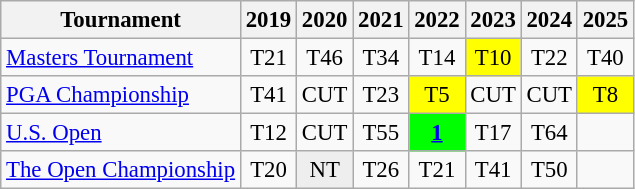<table class="wikitable" style="font-size:95%;text-align:center;">
<tr>
<th>Tournament</th>
<th>2019</th>
<th>2020</th>
<th>2021</th>
<th>2022</th>
<th>2023</th>
<th>2024</th>
<th>2025</th>
</tr>
<tr>
<td align=left><a href='#'>Masters Tournament</a></td>
<td>T21</td>
<td>T46</td>
<td>T34</td>
<td>T14</td>
<td style="background:yellow;">T10</td>
<td>T22</td>
<td>T40</td>
</tr>
<tr>
<td align=left><a href='#'>PGA Championship</a></td>
<td>T41</td>
<td>CUT</td>
<td>T23</td>
<td style="background:yellow;">T5</td>
<td>CUT</td>
<td>CUT</td>
<td style="background:yellow;">T8</td>
</tr>
<tr>
<td align=left><a href='#'>U.S. Open</a></td>
<td>T12</td>
<td>CUT</td>
<td>T55</td>
<td style="background:lime;"><strong><a href='#'>1</a></strong></td>
<td>T17</td>
<td>T64</td>
<td></td>
</tr>
<tr>
<td align=left><a href='#'>The Open Championship</a></td>
<td>T20</td>
<td style="background:#eeeeee;">NT</td>
<td>T26</td>
<td>T21</td>
<td>T41</td>
<td>T50</td>
<td></td>
</tr>
</table>
